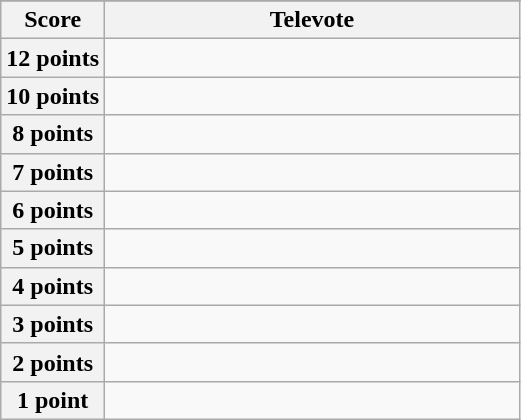<table class="wikitable">
<tr>
</tr>
<tr>
<th scope="col" width="20%">Score</th>
<th scope="col" width="80%">Televote</th>
</tr>
<tr>
<th scope="row">12 points</th>
<td></td>
</tr>
<tr>
<th scope="row">10 points</th>
<td></td>
</tr>
<tr>
<th scope="row">8 points</th>
<td></td>
</tr>
<tr>
<th scope="row">7 points</th>
<td></td>
</tr>
<tr>
<th scope="row">6 points</th>
<td></td>
</tr>
<tr>
<th scope="row">5 points</th>
<td></td>
</tr>
<tr>
<th scope="row">4 points</th>
<td></td>
</tr>
<tr>
<th scope="row">3 points</th>
<td></td>
</tr>
<tr>
<th scope="row">2 points</th>
<td></td>
</tr>
<tr>
<th scope="row">1 point</th>
<td></td>
</tr>
</table>
